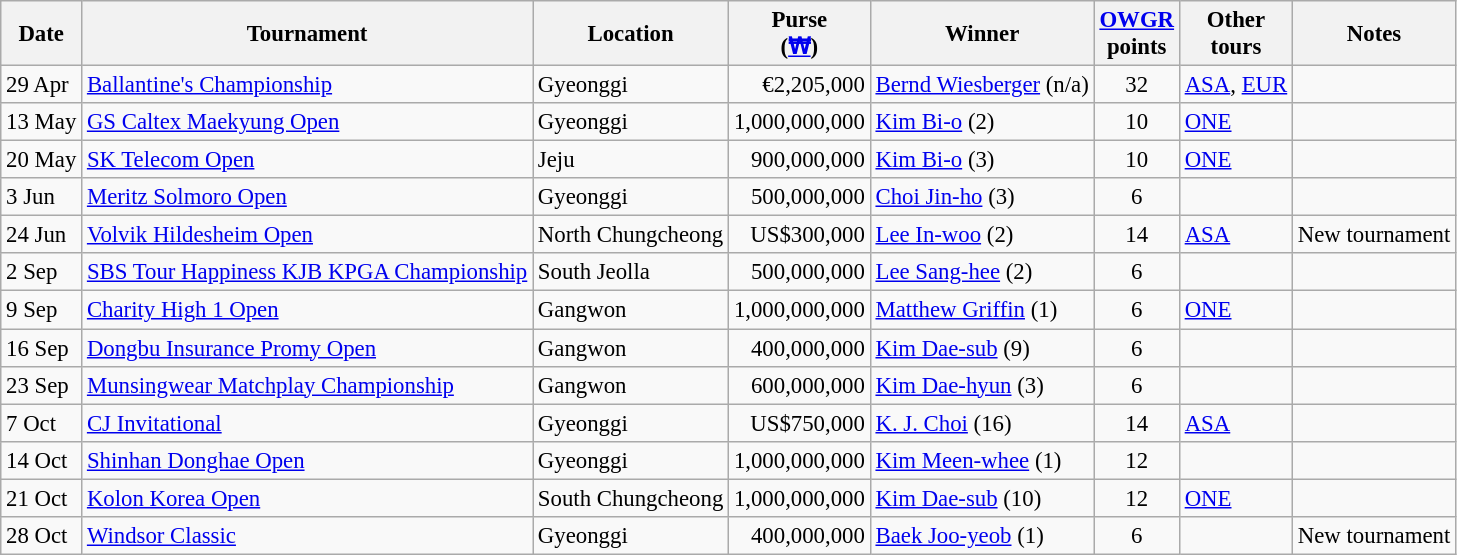<table class="wikitable" style="font-size:95%;">
<tr>
<th>Date</th>
<th>Tournament</th>
<th>Location</th>
<th>Purse<br>(<a href='#'>₩</a>)</th>
<th>Winner</th>
<th><a href='#'>OWGR</a><br>points</th>
<th>Other<br>tours</th>
<th>Notes</th>
</tr>
<tr>
<td>29 Apr</td>
<td><a href='#'>Ballantine's Championship</a></td>
<td>Gyeonggi</td>
<td align=right>€2,205,000</td>
<td> <a href='#'>Bernd Wiesberger</a> (n/a)</td>
<td align=center>32</td>
<td><a href='#'>ASA</a>, <a href='#'>EUR</a></td>
<td></td>
</tr>
<tr>
<td>13 May</td>
<td><a href='#'>GS Caltex Maekyung Open</a></td>
<td>Gyeonggi</td>
<td align=right>1,000,000,000</td>
<td> <a href='#'>Kim Bi-o</a> (2)</td>
<td align=center>10</td>
<td><a href='#'>ONE</a></td>
<td></td>
</tr>
<tr>
<td>20 May</td>
<td><a href='#'>SK Telecom Open</a></td>
<td>Jeju</td>
<td align=right>900,000,000</td>
<td> <a href='#'>Kim Bi-o</a> (3)</td>
<td align=center>10</td>
<td><a href='#'>ONE</a></td>
<td></td>
</tr>
<tr>
<td>3 Jun</td>
<td><a href='#'>Meritz Solmoro Open</a></td>
<td>Gyeonggi</td>
<td align=right>500,000,000</td>
<td> <a href='#'>Choi Jin-ho</a> (3)</td>
<td align=center>6</td>
<td></td>
<td></td>
</tr>
<tr>
<td>24 Jun</td>
<td><a href='#'>Volvik Hildesheim Open</a></td>
<td>North Chungcheong</td>
<td align=right>US$300,000</td>
<td> <a href='#'>Lee In-woo</a> (2)</td>
<td align=center>14</td>
<td><a href='#'>ASA</a></td>
<td>New tournament</td>
</tr>
<tr>
<td>2 Sep</td>
<td><a href='#'>SBS Tour Happiness KJB KPGA Championship</a></td>
<td>South Jeolla</td>
<td align=right>500,000,000</td>
<td> <a href='#'>Lee Sang-hee</a> (2)</td>
<td align=center>6</td>
<td></td>
<td></td>
</tr>
<tr>
<td>9 Sep</td>
<td><a href='#'>Charity High 1 Open</a></td>
<td>Gangwon</td>
<td align=right>1,000,000,000</td>
<td> <a href='#'>Matthew Griffin</a> (1)</td>
<td align=center>6</td>
<td><a href='#'>ONE</a></td>
<td></td>
</tr>
<tr>
<td>16 Sep</td>
<td><a href='#'>Dongbu Insurance Promy Open</a></td>
<td>Gangwon</td>
<td align=right>400,000,000</td>
<td> <a href='#'>Kim Dae-sub</a> (9)</td>
<td align=center>6</td>
<td></td>
<td></td>
</tr>
<tr>
<td>23 Sep</td>
<td><a href='#'>Munsingwear Matchplay Championship</a></td>
<td>Gangwon</td>
<td align=right>600,000,000</td>
<td> <a href='#'>Kim Dae-hyun</a> (3)</td>
<td align=center>6</td>
<td></td>
<td></td>
</tr>
<tr>
<td>7 Oct</td>
<td><a href='#'>CJ Invitational</a></td>
<td>Gyeonggi</td>
<td align=right>US$750,000</td>
<td> <a href='#'>K. J. Choi</a> (16)</td>
<td align=center>14</td>
<td><a href='#'>ASA</a></td>
<td></td>
</tr>
<tr>
<td>14 Oct</td>
<td><a href='#'>Shinhan Donghae Open</a></td>
<td>Gyeonggi</td>
<td align=right>1,000,000,000</td>
<td> <a href='#'>Kim Meen-whee</a> (1)</td>
<td align=center>12</td>
<td></td>
<td></td>
</tr>
<tr>
<td>21 Oct</td>
<td><a href='#'>Kolon Korea Open</a></td>
<td>South Chungcheong</td>
<td align=right>1,000,000,000</td>
<td> <a href='#'>Kim Dae-sub</a> (10)</td>
<td align=center>12</td>
<td><a href='#'>ONE</a></td>
<td></td>
</tr>
<tr>
<td>28 Oct</td>
<td><a href='#'>Windsor Classic</a></td>
<td>Gyeonggi</td>
<td align=right>400,000,000</td>
<td> <a href='#'>Baek Joo-yeob</a> (1)</td>
<td align=center>6</td>
<td></td>
<td>New tournament</td>
</tr>
</table>
